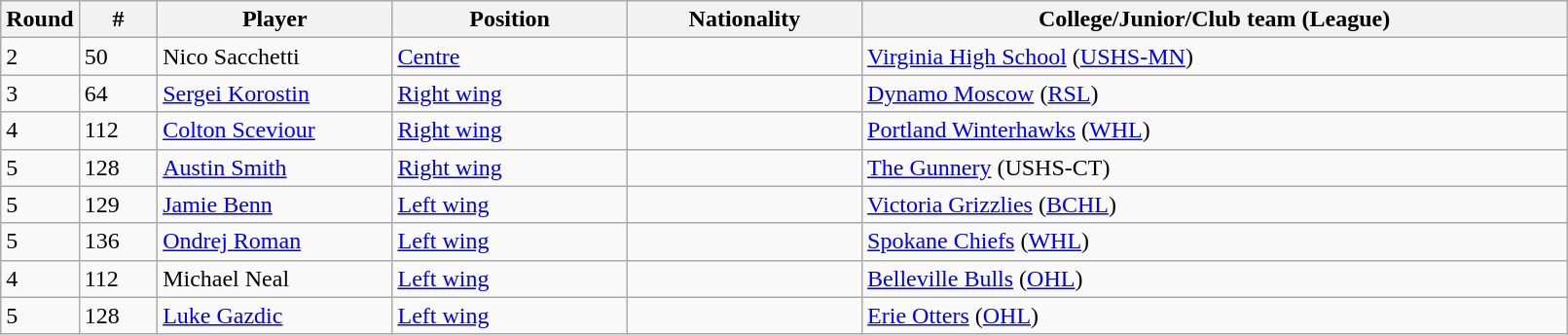<table class="wikitable">
<tr>
<th bgcolor="#DDDDFF" width="5%">Round</th>
<th bgcolor="#DDDDFF" width="5%">#</th>
<th bgcolor="#DDDDFF" width="15%">Player</th>
<th bgcolor="#DDDDFF" width="15%">Position</th>
<th bgcolor="#DDDDFF" width="15%">Nationality</th>
<th bgcolor="#DDDDFF" width="100%">College/Junior/Club team (League)</th>
</tr>
<tr>
<td>2</td>
<td>50</td>
<td>Nico Sacchetti</td>
<td><a href='#'>Centre</a></td>
<td></td>
<td><a href='#'>Virginia High School</a> (<a href='#'>USHS-MN</a>)</td>
</tr>
<tr>
<td>3</td>
<td>64</td>
<td><a href='#'>Sergei Korostin</a></td>
<td><a href='#'>Right wing</a></td>
<td></td>
<td><a href='#'>Dynamo Moscow</a> (<a href='#'>RSL</a>)</td>
</tr>
<tr>
<td>4</td>
<td>112</td>
<td><a href='#'>Colton Sceviour</a></td>
<td><a href='#'>Right wing</a></td>
<td></td>
<td><a href='#'>Portland Winterhawks</a> (<a href='#'>WHL</a>)</td>
</tr>
<tr>
<td>5</td>
<td>128</td>
<td><a href='#'>Austin Smith</a></td>
<td><a href='#'>Right wing</a></td>
<td></td>
<td><a href='#'>The Gunnery</a> (USHS-CT)</td>
</tr>
<tr>
<td>5</td>
<td>129</td>
<td><a href='#'>Jamie Benn</a></td>
<td><a href='#'>Left wing</a></td>
<td></td>
<td><a href='#'>Victoria Grizzlies</a> (<a href='#'>BCHL</a>)</td>
</tr>
<tr>
<td>5</td>
<td>136</td>
<td><a href='#'>Ondrej Roman</a></td>
<td><a href='#'>Left wing</a></td>
<td></td>
<td><a href='#'>Spokane Chiefs</a> (<a href='#'>WHL</a>)</td>
</tr>
<tr>
<td>4</td>
<td>112</td>
<td>Michael Neal</td>
<td><a href='#'>Left wing</a></td>
<td></td>
<td><a href='#'>Belleville Bulls</a> (<a href='#'>OHL</a>)</td>
</tr>
<tr>
<td>5</td>
<td>128</td>
<td><a href='#'>Luke Gazdic</a></td>
<td><a href='#'>Left wing</a></td>
<td></td>
<td><a href='#'>Erie Otters</a> (<a href='#'>OHL</a>)</td>
</tr>
</table>
